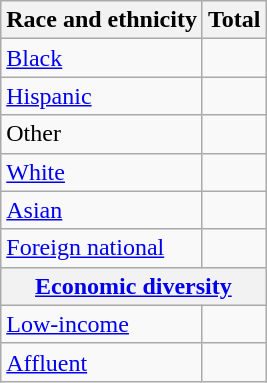<table class="wikitable floatright sortable collapsible"; text-align:right; font-size:80%;">
<tr>
<th>Race and ethnicity</th>
<th colspan="2" data-sort-type=number>Total</th>
</tr>
<tr>
<td><a href='#'>Black</a></td>
<td align=right></td>
</tr>
<tr>
<td><a href='#'>Hispanic</a></td>
<td align=right></td>
</tr>
<tr>
<td>Other</td>
<td align=right></td>
</tr>
<tr>
<td><a href='#'>White</a></td>
<td align=right></td>
</tr>
<tr>
<td><a href='#'>Asian</a></td>
<td align=right></td>
</tr>
<tr>
<td><a href='#'>Foreign national</a></td>
<td align=right></td>
</tr>
<tr>
<th colspan="4" data-sort-type=number><a href='#'>Economic diversity</a></th>
</tr>
<tr>
<td><a href='#'>Low-income</a></td>
<td align=right></td>
</tr>
<tr>
<td><a href='#'>Affluent</a></td>
<td align=right></td>
</tr>
</table>
